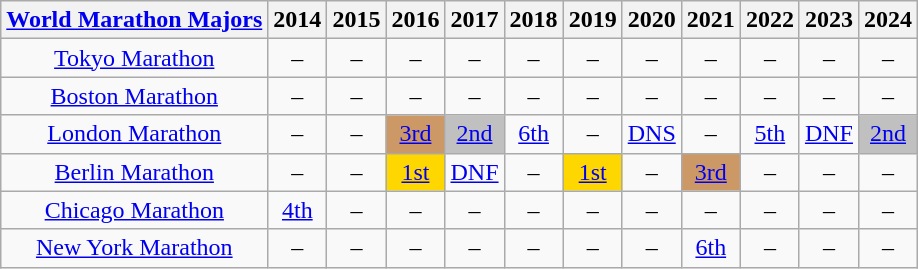<table class="wikitable" style="text-align:center;">
<tr>
<th><a href='#'>World Marathon Majors</a></th>
<th>2014</th>
<th>2015</th>
<th>2016</th>
<th>2017</th>
<th>2018</th>
<th>2019</th>
<th>2020</th>
<th>2021</th>
<th>2022</th>
<th>2023</th>
<th>2024</th>
</tr>
<tr>
<td><a href='#'>Tokyo Marathon</a></td>
<td>–</td>
<td>–</td>
<td>–</td>
<td>–</td>
<td>–</td>
<td>–</td>
<td>–</td>
<td>–</td>
<td>–</td>
<td>–</td>
<td>–</td>
</tr>
<tr>
<td><a href='#'>Boston Marathon</a></td>
<td>–</td>
<td>–</td>
<td>–</td>
<td>–</td>
<td>–</td>
<td>–</td>
<td>–</td>
<td>–</td>
<td>–</td>
<td>–</td>
<td>–</td>
</tr>
<tr>
<td><a href='#'>London Marathon</a></td>
<td>–</td>
<td>–</td>
<td bgcolor="cc9966"><a href='#'>3rd</a></td>
<td bgcolor=silver><a href='#'>2nd</a></td>
<td><a href='#'>6th</a></td>
<td>–</td>
<td><a href='#'>DNS</a></td>
<td>–</td>
<td><a href='#'>5th</a></td>
<td><a href='#'>DNF</a></td>
<td bgcolor=silver><a href='#'>2nd</a></td>
</tr>
<tr>
<td><a href='#'>Berlin Marathon</a></td>
<td>–</td>
<td>–</td>
<td bgcolor=gold><a href='#'>1st</a></td>
<td><a href='#'>DNF</a></td>
<td>–</td>
<td bgcolor=gold><a href='#'>1st</a></td>
<td>–</td>
<td bgcolor="cc9966"><a href='#'>3rd</a></td>
<td>–</td>
<td>–</td>
<td>–</td>
</tr>
<tr>
<td><a href='#'>Chicago Marathon</a></td>
<td><a href='#'>4th</a></td>
<td>–</td>
<td>–</td>
<td>–</td>
<td>–</td>
<td>–</td>
<td>–</td>
<td>–</td>
<td>–</td>
<td>–</td>
<td>–</td>
</tr>
<tr>
<td><a href='#'>New York Marathon</a></td>
<td>–</td>
<td>–</td>
<td>–</td>
<td>–</td>
<td>–</td>
<td>–</td>
<td>–</td>
<td><a href='#'>6th</a></td>
<td>–</td>
<td>–</td>
<td>–</td>
</tr>
</table>
